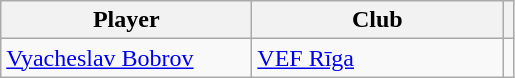<table class="wikitable">
<tr>
<th width=160>Player</th>
<th width=160>Club</th>
<th></th>
</tr>
<tr>
<td> <a href='#'>Vyacheslav Bobrov</a></td>
<td> <a href='#'>VEF Rīga</a></td>
</tr>
</table>
